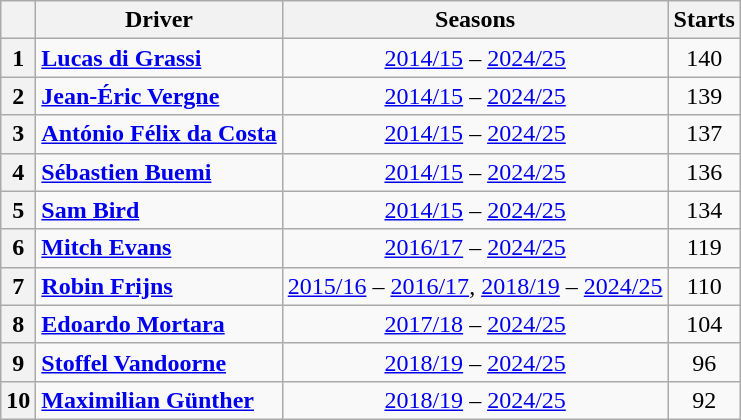<table class="wikitable" style="text-align:center">
<tr>
<th></th>
<th>Driver</th>
<th>Seasons</th>
<th>Starts</th>
</tr>
<tr>
<th>1</th>
<td align=left> <strong><a href='#'>Lucas di Grassi</a></strong></td>
<td><a href='#'>2014/15</a> – <a href='#'>2024/25</a></td>
<td>140</td>
</tr>
<tr>
<th>2</th>
<td align=left> <strong><a href='#'>Jean-Éric Vergne</a></strong></td>
<td><a href='#'>2014/15</a> – <a href='#'>2024/25</a></td>
<td>139</td>
</tr>
<tr>
<th>3</th>
<td align="left"> <strong><a href='#'>António Félix da Costa</a></strong></td>
<td><a href='#'>2014/15</a> – <a href='#'>2024/25</a></td>
<td>137</td>
</tr>
<tr>
<th>4</th>
<td align=left> <strong><a href='#'>Sébastien Buemi</a></strong></td>
<td><a href='#'>2014/15</a> – <a href='#'>2024/25</a></td>
<td>136</td>
</tr>
<tr>
<th>5</th>
<td align=left> <strong><a href='#'>Sam Bird</a></strong></td>
<td><a href='#'>2014/15</a> – <a href='#'>2024/25</a></td>
<td>134</td>
</tr>
<tr>
<th>6</th>
<td align=left><strong> <a href='#'>Mitch Evans</a></strong></td>
<td><a href='#'>2016/17</a> – <a href='#'>2024/25</a></td>
<td>119</td>
</tr>
<tr>
<th>7</th>
<td align=left> <strong><a href='#'>Robin Frijns</a></strong></td>
<td><a href='#'>2015/16</a> – <a href='#'>2016/17</a>, <a href='#'>2018/19</a> – <a href='#'>2024/25</a></td>
<td>110</td>
</tr>
<tr>
<th>8</th>
<td align=left> <strong><a href='#'>Edoardo Mortara</a></strong></td>
<td><a href='#'>2017/18</a> – <a href='#'>2024/25</a></td>
<td>104</td>
</tr>
<tr>
<th>9</th>
<td align=left> <strong><a href='#'>Stoffel Vandoorne</a></strong></td>
<td><a href='#'>2018/19</a> – <a href='#'>2024/25</a></td>
<td>96</td>
</tr>
<tr>
<th>10</th>
<td align="left"> <strong><a href='#'>Maximilian Günther</a></strong></td>
<td><a href='#'>2018/19</a> – <a href='#'>2024/25</a></td>
<td>92</td>
</tr>
</table>
